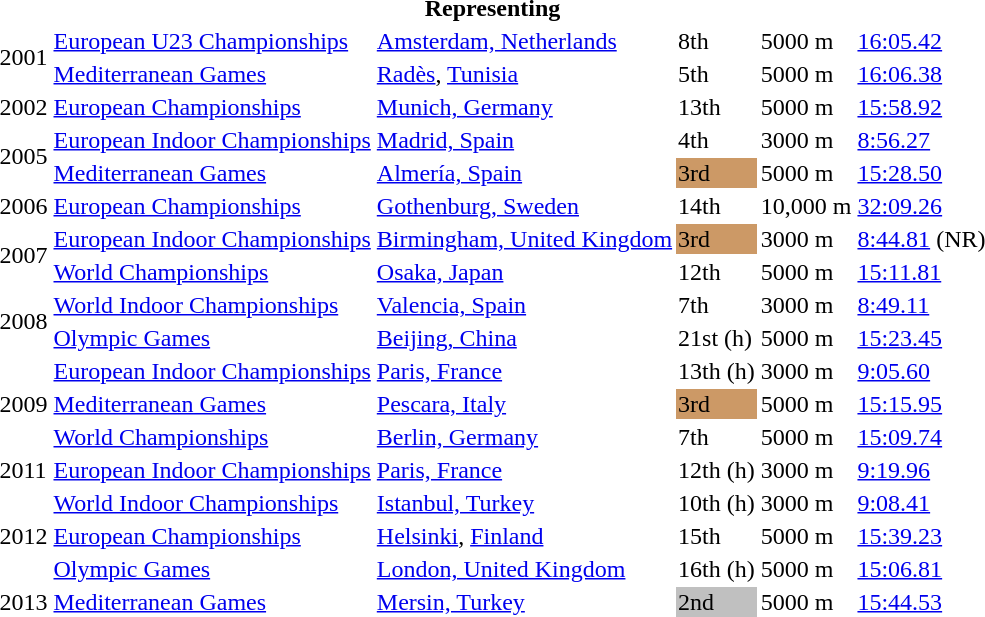<table>
<tr>
<th colspan="6">Representing </th>
</tr>
<tr>
<td rowspan=2>2001</td>
<td><a href='#'>European U23 Championships</a></td>
<td><a href='#'>Amsterdam, Netherlands</a></td>
<td>8th</td>
<td>5000 m</td>
<td><a href='#'>16:05.42</a></td>
</tr>
<tr>
<td><a href='#'>Mediterranean Games</a></td>
<td><a href='#'>Radès</a>, <a href='#'>Tunisia</a></td>
<td>5th</td>
<td>5000 m</td>
<td><a href='#'>16:06.38</a></td>
</tr>
<tr>
<td>2002</td>
<td><a href='#'>European Championships</a></td>
<td><a href='#'>Munich, Germany</a></td>
<td>13th</td>
<td>5000 m</td>
<td><a href='#'>15:58.92</a></td>
</tr>
<tr>
<td rowspan=2>2005</td>
<td><a href='#'>European Indoor Championships</a></td>
<td><a href='#'>Madrid, Spain</a></td>
<td>4th</td>
<td>3000 m</td>
<td><a href='#'>8:56.27</a></td>
</tr>
<tr>
<td><a href='#'>Mediterranean Games</a></td>
<td><a href='#'>Almería, Spain</a></td>
<td bgcolor="cc9966">3rd</td>
<td>5000 m</td>
<td><a href='#'>15:28.50</a></td>
</tr>
<tr>
<td>2006</td>
<td><a href='#'>European Championships</a></td>
<td><a href='#'>Gothenburg, Sweden</a></td>
<td>14th</td>
<td>10,000 m</td>
<td><a href='#'>32:09.26</a></td>
</tr>
<tr>
<td rowspan=2>2007</td>
<td><a href='#'>European Indoor Championships</a></td>
<td><a href='#'>Birmingham, United Kingdom</a></td>
<td bgcolor="cc9966">3rd</td>
<td>3000 m</td>
<td><a href='#'>8:44.81</a> (NR)</td>
</tr>
<tr>
<td><a href='#'>World Championships</a></td>
<td><a href='#'>Osaka, Japan</a></td>
<td>12th</td>
<td>5000 m</td>
<td><a href='#'>15:11.81</a></td>
</tr>
<tr>
<td rowspan=2>2008</td>
<td><a href='#'>World Indoor Championships</a></td>
<td><a href='#'>Valencia, Spain</a></td>
<td>7th</td>
<td>3000 m</td>
<td><a href='#'>8:49.11</a></td>
</tr>
<tr>
<td><a href='#'>Olympic Games</a></td>
<td><a href='#'>Beijing, China</a></td>
<td>21st (h)</td>
<td>5000 m</td>
<td><a href='#'>15:23.45</a></td>
</tr>
<tr>
<td rowspan=3>2009</td>
<td><a href='#'>European Indoor Championships</a></td>
<td><a href='#'>Paris, France</a></td>
<td>13th (h)</td>
<td>3000 m</td>
<td><a href='#'>9:05.60</a></td>
</tr>
<tr>
<td><a href='#'>Mediterranean Games</a></td>
<td><a href='#'>Pescara, Italy</a></td>
<td bgcolor=cc9966>3rd</td>
<td>5000 m</td>
<td><a href='#'>15:15.95</a></td>
</tr>
<tr>
<td><a href='#'>World Championships</a></td>
<td><a href='#'>Berlin, Germany</a></td>
<td>7th</td>
<td>5000 m</td>
<td><a href='#'>15:09.74</a></td>
</tr>
<tr>
<td>2011</td>
<td><a href='#'>European Indoor Championships</a></td>
<td><a href='#'>Paris, France</a></td>
<td>12th (h)</td>
<td>3000 m</td>
<td><a href='#'>9:19.96</a></td>
</tr>
<tr>
<td rowspan=3>2012</td>
<td><a href='#'>World Indoor Championships</a></td>
<td><a href='#'>Istanbul, Turkey</a></td>
<td>10th (h)</td>
<td>3000 m</td>
<td><a href='#'>9:08.41</a></td>
</tr>
<tr>
<td><a href='#'>European Championships</a></td>
<td><a href='#'>Helsinki</a>, <a href='#'>Finland</a></td>
<td>15th</td>
<td>5000 m</td>
<td><a href='#'>15:39.23</a></td>
</tr>
<tr>
<td><a href='#'>Olympic Games</a></td>
<td><a href='#'>London, United Kingdom</a></td>
<td>16th (h)</td>
<td>5000 m</td>
<td><a href='#'>15:06.81</a></td>
</tr>
<tr>
<td>2013</td>
<td><a href='#'>Mediterranean Games</a></td>
<td><a href='#'>Mersin, Turkey</a></td>
<td bgcolor=silver>2nd</td>
<td>5000 m</td>
<td><a href='#'>15:44.53</a></td>
</tr>
</table>
